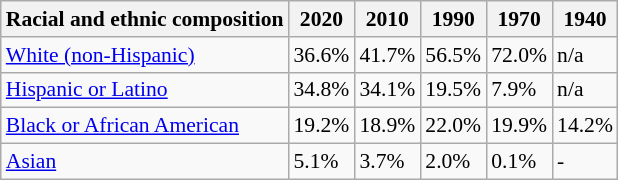<table class="wikitable sortable collapsible" style="font-size: 90%;">
<tr>
<th>Racial and ethnic composition</th>
<th>2020</th>
<th>2010</th>
<th>1990</th>
<th>1970</th>
<th>1940</th>
</tr>
<tr>
<td><a href='#'>White (non-Hispanic)</a></td>
<td>36.6%</td>
<td>41.7%</td>
<td>56.5%</td>
<td>72.0%</td>
<td>n/a</td>
</tr>
<tr>
<td><a href='#'>Hispanic or Latino</a></td>
<td>34.8%</td>
<td>34.1%</td>
<td>19.5%</td>
<td>7.9%</td>
<td>n/a</td>
</tr>
<tr>
<td><a href='#'>Black or African American</a></td>
<td>19.2%</td>
<td>18.9%</td>
<td>22.0%</td>
<td>19.9%</td>
<td>14.2%</td>
</tr>
<tr>
<td><a href='#'>Asian</a></td>
<td>5.1%</td>
<td>3.7%</td>
<td>2.0%</td>
<td>0.1%</td>
<td>-</td>
</tr>
</table>
